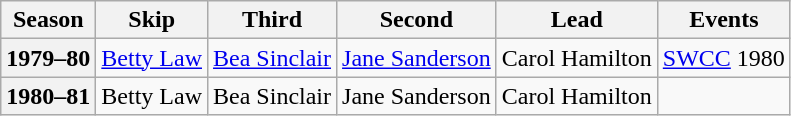<table class="wikitable">
<tr>
<th scope="col">Season</th>
<th scope="col">Skip</th>
<th scope="col">Third</th>
<th scope="col">Second</th>
<th scope="col">Lead</th>
<th scope="col">Events</th>
</tr>
<tr>
<th scope="row">1979–80</th>
<td><a href='#'>Betty Law</a></td>
<td><a href='#'>Bea Sinclair</a></td>
<td><a href='#'>Jane Sanderson</a></td>
<td>Carol Hamilton</td>
<td><a href='#'>SWCC</a> 1980 <br> </td>
</tr>
<tr>
<th scope="row">1980–81</th>
<td>Betty Law</td>
<td>Bea Sinclair</td>
<td>Jane Sanderson</td>
<td>Carol Hamilton</td>
<td> </td>
</tr>
</table>
